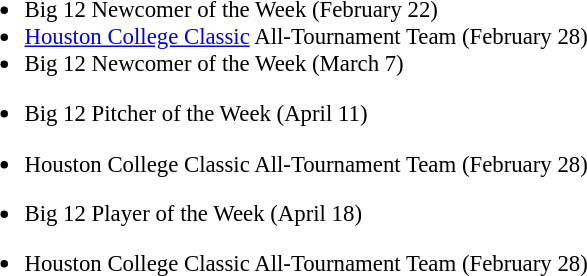<table class="toccolours" style="text-align: left;">
<tr>
<td style="font-size:95%; vertical-align:top;"><br><ul><li>Big 12 Newcomer of the Week (February 22)</li><li><a href='#'>Houston College Classic</a> All-Tournament Team (February 28)</li><li>Big 12 Newcomer of the Week (March 7)</li></ul><ul><li>Big 12 Pitcher of the Week (April 11)</li></ul><ul><li>Houston College Classic All-Tournament Team (February 28)</li></ul><ul><li>Big 12 Player of the Week (April 18)</li></ul><ul><li>Houston College Classic All-Tournament Team (February 28)</li></ul></td>
</tr>
</table>
